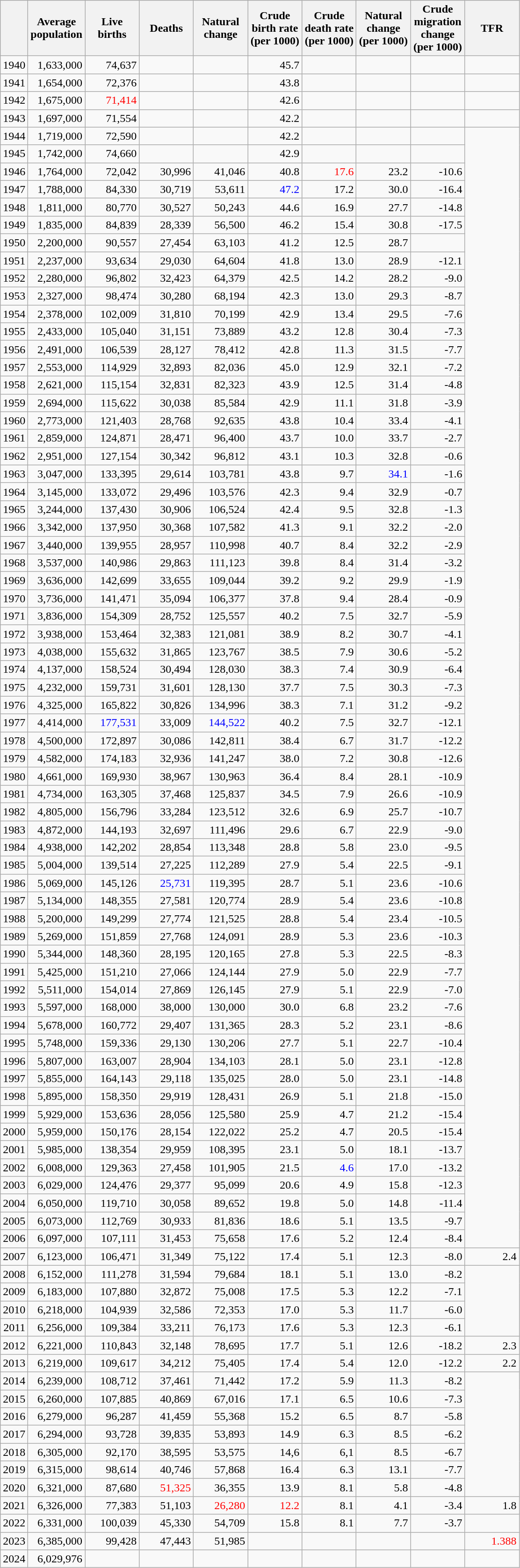<table class="wikitable sortable" style="text-align: right;">
<tr>
<th></th>
<th width="70pt">Average population </th>
<th width="70pt">Live births</th>
<th width="70pt">Deaths</th>
<th width="70pt">Natural change</th>
<th width="70pt">Crude birth rate (per 1000)</th>
<th width="70pt">Crude death rate (per 1000)</th>
<th width="70pt">Natural change (per 1000)</th>
<th width="70pt">Crude migration change (per 1000)</th>
<th width="70pt">TFR</th>
</tr>
<tr>
<td>1940</td>
<td>1,633,000</td>
<td>74,637</td>
<td></td>
<td></td>
<td>45.7</td>
<td></td>
<td></td>
<td></td>
<td></td>
</tr>
<tr>
<td>1941</td>
<td>1,654,000</td>
<td>72,376</td>
<td></td>
<td></td>
<td>43.8</td>
<td></td>
<td></td>
<td></td>
</tr>
<tr>
<td>1942</td>
<td>1,675,000</td>
<td style="color:red;">71,414</td>
<td></td>
<td></td>
<td>42.6</td>
<td></td>
<td></td>
<td></td>
<td></td>
</tr>
<tr>
<td>1943</td>
<td>1,697,000</td>
<td>71,554</td>
<td></td>
<td></td>
<td>42.2</td>
<td></td>
<td></td>
<td></td>
<td></td>
</tr>
<tr>
<td>1944</td>
<td>1,719,000</td>
<td>72,590</td>
<td></td>
<td></td>
<td>42.2</td>
<td></td>
<td></td>
<td></td>
</tr>
<tr>
<td>1945</td>
<td>1,742,000</td>
<td>74,660</td>
<td></td>
<td></td>
<td>42.9</td>
<td></td>
<td></td>
<td></td>
</tr>
<tr>
<td>1946</td>
<td>1,764,000</td>
<td>72,042</td>
<td>30,996</td>
<td>41,046</td>
<td>40.8</td>
<td style="color:red;">17.6</td>
<td>23.2</td>
<td>-10.6</td>
</tr>
<tr>
<td>1947</td>
<td>1,788,000</td>
<td>84,330</td>
<td>30,719</td>
<td>53,611</td>
<td style="color:blue;">47.2</td>
<td>17.2</td>
<td>30.0</td>
<td>-16.4</td>
</tr>
<tr>
<td>1948</td>
<td>1,811,000</td>
<td>80,770</td>
<td>30,527</td>
<td>50,243</td>
<td>44.6</td>
<td>16.9</td>
<td>27.7</td>
<td>-14.8</td>
</tr>
<tr>
<td>1949</td>
<td>1,835,000</td>
<td>84,839</td>
<td>28,339</td>
<td>56,500</td>
<td>46.2</td>
<td>15.4</td>
<td>30.8</td>
<td>-17.5</td>
</tr>
<tr>
<td>1950</td>
<td>2,200,000</td>
<td>90,557</td>
<td>27,454</td>
<td>63,103</td>
<td>41.2</td>
<td>12.5</td>
<td>28.7</td>
<td></td>
</tr>
<tr>
<td>1951</td>
<td>2,237,000</td>
<td>93,634</td>
<td>29,030</td>
<td>64,604</td>
<td>41.8</td>
<td>13.0</td>
<td>28.9</td>
<td>-12.1</td>
</tr>
<tr>
<td>1952</td>
<td>2,280,000</td>
<td>96,802</td>
<td>32,423</td>
<td>64,379</td>
<td>42.5</td>
<td>14.2</td>
<td>28.2</td>
<td>-9.0</td>
</tr>
<tr>
<td>1953</td>
<td>2,327,000</td>
<td>98,474</td>
<td>30,280</td>
<td>68,194</td>
<td>42.3</td>
<td>13.0</td>
<td>29.3</td>
<td>-8.7</td>
</tr>
<tr>
<td>1954</td>
<td>2,378,000</td>
<td>102,009</td>
<td>31,810</td>
<td>70,199</td>
<td>42.9</td>
<td>13.4</td>
<td>29.5</td>
<td>-7.6</td>
</tr>
<tr>
<td>1955</td>
<td>2,433,000</td>
<td>105,040</td>
<td>31,151</td>
<td>73,889</td>
<td>43.2</td>
<td>12.8</td>
<td>30.4</td>
<td>-7.3</td>
</tr>
<tr>
<td>1956</td>
<td>2,491,000</td>
<td>106,539</td>
<td>28,127</td>
<td>78,412</td>
<td>42.8</td>
<td>11.3</td>
<td>31.5</td>
<td>-7.7</td>
</tr>
<tr>
<td>1957</td>
<td>2,553,000</td>
<td>114,929</td>
<td>32,893</td>
<td>82,036</td>
<td>45.0</td>
<td>12.9</td>
<td>32.1</td>
<td>-7.2</td>
</tr>
<tr>
<td>1958</td>
<td>2,621,000</td>
<td>115,154</td>
<td>32,831</td>
<td>82,323</td>
<td>43.9</td>
<td>12.5</td>
<td>31.4</td>
<td>-4.8</td>
</tr>
<tr>
<td>1959</td>
<td>2,694,000</td>
<td>115,622</td>
<td>30,038</td>
<td>85,584</td>
<td>42.9</td>
<td>11.1</td>
<td>31.8</td>
<td>-3.9</td>
</tr>
<tr>
<td>1960</td>
<td>2,773,000</td>
<td>121,403</td>
<td>28,768</td>
<td>92,635</td>
<td>43.8</td>
<td>10.4</td>
<td>33.4</td>
<td>-4.1</td>
</tr>
<tr>
<td>1961</td>
<td>2,859,000</td>
<td>124,871</td>
<td>28,471</td>
<td>96,400</td>
<td>43.7</td>
<td>10.0</td>
<td>33.7</td>
<td>-2.7</td>
</tr>
<tr>
<td>1962</td>
<td>2,951,000</td>
<td>127,154</td>
<td>30,342</td>
<td>96,812</td>
<td>43.1</td>
<td>10.3</td>
<td>32.8</td>
<td>-0.6</td>
</tr>
<tr>
<td>1963</td>
<td>3,047,000</td>
<td>133,395</td>
<td>29,614</td>
<td>103,781</td>
<td>43.8</td>
<td>9.7</td>
<td style="color:blue;">34.1</td>
<td>-1.6</td>
</tr>
<tr>
<td>1964</td>
<td>3,145,000</td>
<td>133,072</td>
<td>29,496</td>
<td>103,576</td>
<td>42.3</td>
<td>9.4</td>
<td>32.9</td>
<td>-0.7</td>
</tr>
<tr>
<td>1965</td>
<td>3,244,000</td>
<td>137,430</td>
<td>30,906</td>
<td>106,524</td>
<td>42.4</td>
<td>9.5</td>
<td>32.8</td>
<td>-1.3</td>
</tr>
<tr>
<td>1966</td>
<td>3,342,000</td>
<td>137,950</td>
<td>30,368</td>
<td>107,582</td>
<td>41.3</td>
<td>9.1</td>
<td>32.2</td>
<td>-2.0</td>
</tr>
<tr>
<td>1967</td>
<td>3,440,000</td>
<td>139,955</td>
<td>28,957</td>
<td>110,998</td>
<td>40.7</td>
<td>8.4</td>
<td>32.2</td>
<td>-2.9</td>
</tr>
<tr>
<td>1968</td>
<td>3,537,000</td>
<td>140,986</td>
<td>29,863</td>
<td>111,123</td>
<td>39.8</td>
<td>8.4</td>
<td>31.4</td>
<td>-3.2</td>
</tr>
<tr>
<td>1969</td>
<td>3,636,000</td>
<td>142,699</td>
<td>33,655</td>
<td>109,044</td>
<td>39.2</td>
<td>9.2</td>
<td>29.9</td>
<td>-1.9</td>
</tr>
<tr>
<td>1970</td>
<td>3,736,000</td>
<td>141,471</td>
<td>35,094</td>
<td>106,377</td>
<td>37.8</td>
<td>9.4</td>
<td>28.4</td>
<td>-0.9</td>
</tr>
<tr>
<td>1971</td>
<td>3,836,000</td>
<td>154,309</td>
<td>28,752</td>
<td>125,557</td>
<td>40.2</td>
<td>7.5</td>
<td>32.7</td>
<td>-5.9</td>
</tr>
<tr>
<td>1972</td>
<td>3,938,000</td>
<td>153,464</td>
<td>32,383</td>
<td>121,081</td>
<td>38.9</td>
<td>8.2</td>
<td>30.7</td>
<td>-4.1</td>
</tr>
<tr>
<td>1973</td>
<td>4,038,000</td>
<td>155,632</td>
<td>31,865</td>
<td>123,767</td>
<td>38.5</td>
<td>7.9</td>
<td>30.6</td>
<td>-5.2</td>
</tr>
<tr>
<td>1974</td>
<td>4,137,000</td>
<td>158,524</td>
<td>30,494</td>
<td>128,030</td>
<td>38.3</td>
<td>7.4</td>
<td>30.9</td>
<td>-6.4</td>
</tr>
<tr>
<td>1975</td>
<td>4,232,000</td>
<td>159,731</td>
<td>31,601</td>
<td>128,130</td>
<td>37.7</td>
<td>7.5</td>
<td>30.3</td>
<td>-7.3</td>
</tr>
<tr>
<td>1976</td>
<td>4,325,000</td>
<td>165,822</td>
<td>30,826</td>
<td>134,996</td>
<td>38.3</td>
<td>7.1</td>
<td>31.2</td>
<td>-9.2</td>
</tr>
<tr>
<td>1977</td>
<td>4,414,000</td>
<td style="color:blue;">177,531</td>
<td>33,009</td>
<td style="color:blue;">144,522</td>
<td>40.2</td>
<td>7.5</td>
<td>32.7</td>
<td>-12.1</td>
</tr>
<tr>
<td>1978</td>
<td>4,500,000</td>
<td>172,897</td>
<td>30,086</td>
<td>142,811</td>
<td>38.4</td>
<td>6.7</td>
<td>31.7</td>
<td>-12.2</td>
</tr>
<tr>
<td>1979</td>
<td>4,582,000</td>
<td>174,183</td>
<td>32,936</td>
<td>141,247</td>
<td>38.0</td>
<td>7.2</td>
<td>30.8</td>
<td>-12.6</td>
</tr>
<tr>
<td>1980</td>
<td>4,661,000</td>
<td>169,930</td>
<td>38,967</td>
<td>130,963</td>
<td>36.4</td>
<td>8.4</td>
<td>28.1</td>
<td>-10.9</td>
</tr>
<tr>
<td>1981</td>
<td>4,734,000</td>
<td>163,305</td>
<td>37,468</td>
<td>125,837</td>
<td>34.5</td>
<td>7.9</td>
<td>26.6</td>
<td>-10.9</td>
</tr>
<tr>
<td>1982</td>
<td>4,805,000</td>
<td>156,796</td>
<td>33,284</td>
<td>123,512</td>
<td>32.6</td>
<td>6.9</td>
<td>25.7</td>
<td>-10.7</td>
</tr>
<tr>
<td>1983</td>
<td>4,872,000</td>
<td>144,193</td>
<td>32,697</td>
<td>111,496</td>
<td>29.6</td>
<td>6.7</td>
<td>22.9</td>
<td>-9.0</td>
</tr>
<tr>
<td>1984</td>
<td>4,938,000</td>
<td>142,202</td>
<td>28,854</td>
<td>113,348</td>
<td>28.8</td>
<td>5.8</td>
<td>23.0</td>
<td>-9.5</td>
</tr>
<tr>
<td>1985</td>
<td>5,004,000</td>
<td>139,514</td>
<td>27,225</td>
<td>112,289</td>
<td>27.9</td>
<td>5.4</td>
<td>22.5</td>
<td>-9.1</td>
</tr>
<tr>
<td>1986</td>
<td>5,069,000</td>
<td>145,126</td>
<td style="color:blue;">25,731</td>
<td>119,395</td>
<td>28.7</td>
<td>5.1</td>
<td>23.6</td>
<td>-10.6</td>
</tr>
<tr>
<td>1987</td>
<td>5,134,000</td>
<td>148,355</td>
<td>27,581</td>
<td>120,774</td>
<td>28.9</td>
<td>5.4</td>
<td>23.6</td>
<td>-10.8</td>
</tr>
<tr>
<td>1988</td>
<td>5,200,000</td>
<td>149,299</td>
<td>27,774</td>
<td>121,525</td>
<td>28.8</td>
<td>5.4</td>
<td>23.4</td>
<td>-10.5</td>
</tr>
<tr>
<td>1989</td>
<td>5,269,000</td>
<td>151,859</td>
<td>27,768</td>
<td>124,091</td>
<td>28.9</td>
<td>5.3</td>
<td>23.6</td>
<td>-10.3</td>
</tr>
<tr>
<td>1990</td>
<td>5,344,000</td>
<td>148,360</td>
<td>28,195</td>
<td>120,165</td>
<td>27.8</td>
<td>5.3</td>
<td>22.5</td>
<td>-8.3</td>
</tr>
<tr>
<td>1991</td>
<td>5,425,000</td>
<td>151,210</td>
<td>27,066</td>
<td>124,144</td>
<td>27.9</td>
<td>5.0</td>
<td>22.9</td>
<td>-7.7</td>
</tr>
<tr>
<td>1992</td>
<td>5,511,000</td>
<td>154,014</td>
<td>27,869</td>
<td>126,145</td>
<td>27.9</td>
<td>5.1</td>
<td>22.9</td>
<td>-7.0</td>
</tr>
<tr>
<td>1993</td>
<td>5,597,000</td>
<td>168,000</td>
<td>38,000</td>
<td>130,000</td>
<td>30.0</td>
<td>6.8</td>
<td>23.2</td>
<td>-7.6</td>
</tr>
<tr>
<td>1994</td>
<td>5,678,000</td>
<td>160,772</td>
<td>29,407</td>
<td>131,365</td>
<td>28.3</td>
<td>5.2</td>
<td>23.1</td>
<td>-8.6</td>
</tr>
<tr>
<td>1995</td>
<td>5,748,000</td>
<td>159,336</td>
<td>29,130</td>
<td>130,206</td>
<td>27.7</td>
<td>5.1</td>
<td>22.7</td>
<td>-10.4</td>
</tr>
<tr>
<td>1996</td>
<td>5,807,000</td>
<td>163,007</td>
<td>28,904</td>
<td>134,103</td>
<td>28.1</td>
<td>5.0</td>
<td>23.1</td>
<td>-12.8</td>
</tr>
<tr>
<td>1997</td>
<td>5,855,000</td>
<td>164,143</td>
<td>29,118</td>
<td>135,025</td>
<td>28.0</td>
<td>5.0</td>
<td>23.1</td>
<td>-14.8</td>
</tr>
<tr>
<td>1998</td>
<td>5,895,000</td>
<td>158,350</td>
<td>29,919</td>
<td>128,431</td>
<td>26.9</td>
<td>5.1</td>
<td>21.8</td>
<td>-15.0</td>
</tr>
<tr>
<td>1999</td>
<td>5,929,000</td>
<td>153,636</td>
<td>28,056</td>
<td>125,580</td>
<td>25.9</td>
<td>4.7</td>
<td>21.2</td>
<td>-15.4</td>
</tr>
<tr>
<td>2000</td>
<td>5,959,000</td>
<td>150,176</td>
<td>28,154</td>
<td>122,022</td>
<td>25.2</td>
<td>4.7</td>
<td>20.5</td>
<td>-15.4</td>
</tr>
<tr>
<td>2001</td>
<td>5,985,000</td>
<td>138,354</td>
<td>29,959</td>
<td>108,395</td>
<td>23.1</td>
<td>5.0</td>
<td>18.1</td>
<td>-13.7</td>
</tr>
<tr>
<td>2002</td>
<td>6,008,000</td>
<td>129,363</td>
<td>27,458</td>
<td>101,905</td>
<td>21.5</td>
<td style="color:blue;">4.6</td>
<td>17.0</td>
<td>-13.2</td>
</tr>
<tr>
<td>2003</td>
<td>6,029,000</td>
<td>124,476</td>
<td>29,377</td>
<td>95,099</td>
<td>20.6</td>
<td>4.9</td>
<td>15.8</td>
<td>-12.3</td>
</tr>
<tr>
<td>2004</td>
<td>6,050,000</td>
<td>119,710</td>
<td>30,058</td>
<td>89,652</td>
<td>19.8</td>
<td>5.0</td>
<td>14.8</td>
<td>-11.4</td>
</tr>
<tr>
<td>2005</td>
<td>6,073,000</td>
<td>112,769</td>
<td>30,933</td>
<td>81,836</td>
<td>18.6</td>
<td>5.1</td>
<td>13.5</td>
<td>-9.7</td>
</tr>
<tr>
<td>2006</td>
<td>6,097,000</td>
<td>107,111</td>
<td>31,453</td>
<td>75,658</td>
<td>17.6</td>
<td>5.2</td>
<td>12.4</td>
<td>-8.4</td>
</tr>
<tr>
<td>2007</td>
<td>6,123,000</td>
<td>106,471</td>
<td>31,349</td>
<td>75,122</td>
<td>17.4</td>
<td>5.1</td>
<td>12.3</td>
<td>-8.0</td>
<td>2.4</td>
</tr>
<tr>
<td>2008</td>
<td>6,152,000</td>
<td>111,278</td>
<td>31,594</td>
<td>79,684</td>
<td>18.1</td>
<td>5.1</td>
<td>13.0</td>
<td>-8.2</td>
</tr>
<tr>
<td>2009</td>
<td>6,183,000</td>
<td>107,880</td>
<td>32,872</td>
<td>75,008</td>
<td>17.5</td>
<td>5.3</td>
<td>12.2</td>
<td>-7.1</td>
</tr>
<tr>
<td>2010</td>
<td>6,218,000</td>
<td>104,939</td>
<td>32,586</td>
<td>72,353</td>
<td>17.0</td>
<td>5.3</td>
<td>11.7</td>
<td>-6.0</td>
</tr>
<tr>
<td>2011</td>
<td>6,256,000</td>
<td>109,384</td>
<td>33,211</td>
<td>76,173</td>
<td>17.6</td>
<td>5.3</td>
<td>12.3</td>
<td>-6.1</td>
</tr>
<tr>
<td>2012</td>
<td>6,221,000</td>
<td>110,843</td>
<td>32,148</td>
<td>78,695</td>
<td>17.7</td>
<td>5.1</td>
<td>12.6</td>
<td>-18.2</td>
<td>2.3</td>
</tr>
<tr>
<td>2013</td>
<td>6,219,000</td>
<td>109,617</td>
<td>34,212</td>
<td>75,405</td>
<td>17.4</td>
<td>5.4</td>
<td>12.0</td>
<td>-12.2</td>
<td>2.2</td>
</tr>
<tr>
<td>2014</td>
<td>6,239,000</td>
<td>108,712</td>
<td>37,461</td>
<td>71,442</td>
<td>17.2</td>
<td>5.9</td>
<td>11.3</td>
<td>-8.2</td>
</tr>
<tr>
<td>2015</td>
<td>6,260,000</td>
<td>107,885</td>
<td>40,869</td>
<td>67,016</td>
<td>17.1</td>
<td>6.5</td>
<td>10.6</td>
<td>-7.3</td>
</tr>
<tr>
<td>2016</td>
<td>6,279,000</td>
<td>96,287</td>
<td>41,459</td>
<td>55,368</td>
<td>15.2</td>
<td>6.5</td>
<td>8.7</td>
<td>-5.8</td>
</tr>
<tr>
<td>2017</td>
<td>6,294,000</td>
<td>93,728</td>
<td>39,835</td>
<td>53,893</td>
<td>14.9</td>
<td>6.3</td>
<td>8.5</td>
<td>-6.2</td>
</tr>
<tr>
<td>2018</td>
<td>6,305,000</td>
<td>92,170</td>
<td>38,595</td>
<td>53,575</td>
<td>14,6</td>
<td>6,1</td>
<td>8.5</td>
<td>-6.7</td>
</tr>
<tr>
<td>2019</td>
<td>6,315,000</td>
<td>98,614</td>
<td>40,746</td>
<td>57,868</td>
<td>16.4</td>
<td>6.3</td>
<td>13.1</td>
<td>-7.7</td>
</tr>
<tr>
<td>2020</td>
<td>6,321,000</td>
<td>87,680</td>
<td style="color:red;">51,325</td>
<td>36,355</td>
<td>13.9</td>
<td>8.1</td>
<td>5.8</td>
<td>-4.8</td>
</tr>
<tr>
<td>2021</td>
<td>6,326,000</td>
<td>77,383</td>
<td>51,103</td>
<td style="color:red;">26,280</td>
<td style="color:red;">12.2</td>
<td>8.1</td>
<td>4.1</td>
<td>-3.4</td>
<td>1.8</td>
</tr>
<tr>
<td>2022</td>
<td>6,331,000</td>
<td>100,039</td>
<td>45,330</td>
<td>54,709</td>
<td>15.8</td>
<td>8.1</td>
<td>7.7</td>
<td>-3.7</td>
</tr>
<tr>
<td>2023</td>
<td>6,385,000</td>
<td>99,428</td>
<td>47,443</td>
<td>51,985</td>
<td></td>
<td></td>
<td></td>
<td></td>
<td style="color:red;">1.388</td>
</tr>
<tr>
<td>2024</td>
<td>6,029,976</td>
<td></td>
<td></td>
<td></td>
<td></td>
<td></td>
<td></td>
<td></td>
<td></td>
</tr>
</table>
